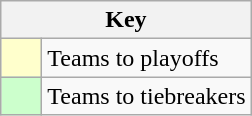<table class="wikitable" style="text-align: center;">
<tr>
<th colspan=2>Key</th>
</tr>
<tr>
<td style="background:#ffffcc; width:20px;"></td>
<td align=left>Teams to playoffs</td>
</tr>
<tr>
<td style="background:#ccffcc; width:20px;"></td>
<td align=left>Teams to tiebreakers</td>
</tr>
</table>
